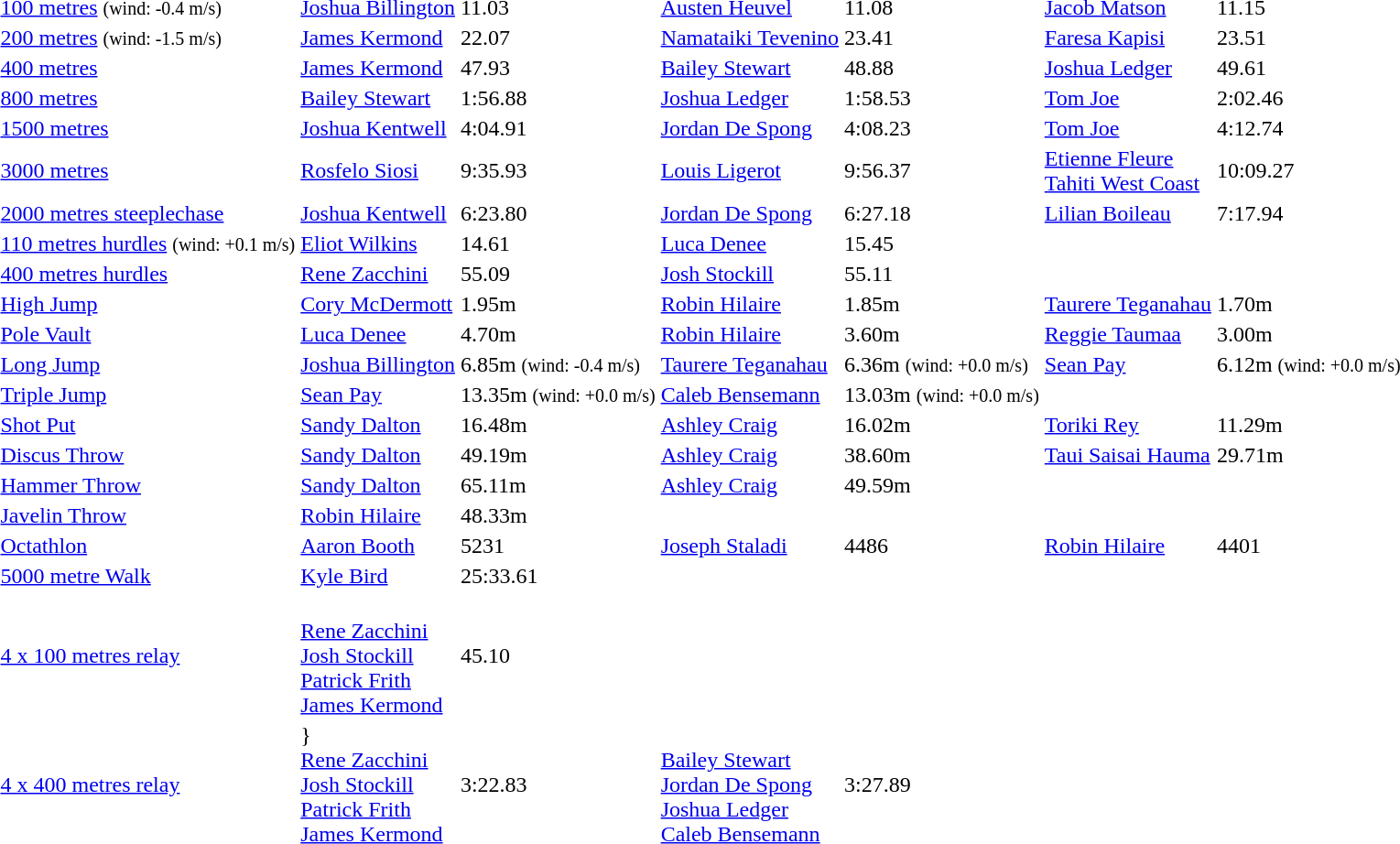<table>
<tr>
<td><a href='#'>100 metres</a> <small>(wind: -0.4 m/s)</small></td>
<td align=left><a href='#'>Joshua Billington</a> <br> </td>
<td>11.03</td>
<td align=left><a href='#'>Austen Heuvel</a> <br> </td>
<td>11.08</td>
<td align=left><a href='#'>Jacob Matson</a> <br> </td>
<td>11.15</td>
</tr>
<tr>
<td><a href='#'>200 metres</a> <small>(wind: -1.5 m/s)</small></td>
<td align=left><a href='#'>James Kermond</a> <br> </td>
<td>22.07</td>
<td align=left><a href='#'>Namataiki Tevenino</a> <br> </td>
<td>23.41</td>
<td align=left><a href='#'>Faresa Kapisi</a> <br> </td>
<td>23.51</td>
</tr>
<tr>
<td><a href='#'>400 metres</a></td>
<td align=left><a href='#'>James Kermond</a> <br> </td>
<td>47.93</td>
<td align=left><a href='#'>Bailey Stewart</a> <br> </td>
<td>48.88</td>
<td align=left><a href='#'>Joshua Ledger</a> <br> </td>
<td>49.61</td>
</tr>
<tr>
<td><a href='#'>800 metres</a></td>
<td align=left><a href='#'>Bailey Stewart</a> <br> </td>
<td>1:56.88</td>
<td align=left><a href='#'>Joshua Ledger</a> <br> </td>
<td>1:58.53</td>
<td align=left><a href='#'>Tom Joe</a> <br> </td>
<td>2:02.46</td>
</tr>
<tr>
<td><a href='#'>1500 metres</a></td>
<td align=left><a href='#'>Joshua Kentwell</a> <br> </td>
<td>4:04.91</td>
<td align=left><a href='#'>Jordan De Spong</a> <br> </td>
<td>4:08.23</td>
<td align=left><a href='#'>Tom Joe</a> <br> </td>
<td>4:12.74</td>
</tr>
<tr>
<td><a href='#'>3000 metres</a></td>
<td align=left><a href='#'>Rosfelo Siosi</a> <br> </td>
<td>9:35.93</td>
<td align=left><a href='#'>Louis Ligerot</a> <br> </td>
<td>9:56.37</td>
<td align=left><a href='#'>Etienne Fleure</a> <br>  <a href='#'>Tahiti West Coast</a></td>
<td>10:09.27</td>
</tr>
<tr>
<td><a href='#'>2000 metres steeplechase</a></td>
<td align=left><a href='#'>Joshua Kentwell</a> <br> </td>
<td>6:23.80</td>
<td align=left><a href='#'>Jordan De Spong</a> <br> </td>
<td>6:27.18</td>
<td align=left><a href='#'>Lilian Boileau</a> <br> </td>
<td>7:17.94</td>
</tr>
<tr>
<td><a href='#'>110 metres hurdles</a> <small>(wind: +0.1 m/s)</small></td>
<td align=left><a href='#'>Eliot Wilkins</a> <br> </td>
<td>14.61</td>
<td align=left><a href='#'>Luca Denee</a> <br> </td>
<td>15.45</td>
<td></td>
<td></td>
</tr>
<tr>
<td><a href='#'>400 metres hurdles</a></td>
<td align=left><a href='#'>Rene Zacchini</a> <br> </td>
<td>55.09</td>
<td align=left><a href='#'>Josh Stockill</a> <br> </td>
<td>55.11</td>
<td></td>
<td></td>
</tr>
<tr>
<td><a href='#'>High Jump</a></td>
<td align=left><a href='#'>Cory McDermott</a> <br> </td>
<td>1.95m</td>
<td align=left><a href='#'>Robin Hilaire</a> <br> </td>
<td>1.85m</td>
<td align=left><a href='#'>Taurere Teganahau</a> <br> </td>
<td>1.70m</td>
</tr>
<tr>
<td><a href='#'>Pole Vault</a></td>
<td align=left><a href='#'>Luca Denee</a> <br> </td>
<td>4.70m</td>
<td align=left><a href='#'>Robin Hilaire</a> <br> </td>
<td>3.60m</td>
<td align=left><a href='#'>Reggie Taumaa</a> <br> </td>
<td>3.00m</td>
</tr>
<tr>
<td><a href='#'>Long Jump</a></td>
<td align=left><a href='#'>Joshua Billington</a> <br> </td>
<td>6.85m <small>(wind: -0.4 m/s)</small></td>
<td align=left><a href='#'>Taurere Teganahau</a> <br> </td>
<td>6.36m <small>(wind: +0.0 m/s)</small></td>
<td align=left><a href='#'>Sean Pay</a> <br> </td>
<td>6.12m <small>(wind: +0.0 m/s)</small></td>
</tr>
<tr>
<td><a href='#'>Triple Jump</a></td>
<td align=left><a href='#'>Sean Pay</a> <br> </td>
<td>13.35m <small>(wind: +0.0 m/s)</small></td>
<td align=left><a href='#'>Caleb Bensemann</a> <br> </td>
<td>13.03m <small>(wind: +0.0 m/s)</small></td>
<td></td>
<td></td>
</tr>
<tr>
<td><a href='#'>Shot Put</a></td>
<td align=left><a href='#'>Sandy Dalton</a> <br> </td>
<td>16.48m</td>
<td align=left><a href='#'>Ashley Craig</a> <br> </td>
<td>16.02m</td>
<td align=left><a href='#'>Toriki Rey</a> <br> </td>
<td>11.29m</td>
</tr>
<tr>
<td><a href='#'>Discus Throw</a></td>
<td align=left><a href='#'>Sandy Dalton</a> <br> </td>
<td>49.19m</td>
<td align=left><a href='#'>Ashley Craig</a> <br> </td>
<td>38.60m</td>
<td align=left><a href='#'>Taui Saisai Hauma</a> <br> </td>
<td>29.71m</td>
</tr>
<tr>
<td><a href='#'>Hammer Throw</a></td>
<td align=left><a href='#'>Sandy Dalton</a> <br> </td>
<td>65.11m</td>
<td align=left><a href='#'>Ashley Craig</a> <br> </td>
<td>49.59m</td>
<td></td>
<td></td>
</tr>
<tr>
<td><a href='#'>Javelin Throw</a></td>
<td align=left><a href='#'>Robin Hilaire</a> <br> </td>
<td>48.33m</td>
<td></td>
<td></td>
<td></td>
<td></td>
</tr>
<tr>
<td><a href='#'>Octathlon</a></td>
<td align=left><a href='#'>Aaron Booth</a> <br> </td>
<td>5231</td>
<td align=left><a href='#'>Joseph Staladi</a> <br> </td>
<td>4486</td>
<td align=left><a href='#'>Robin Hilaire</a> <br> </td>
<td>4401</td>
</tr>
<tr>
<td><a href='#'>5000 metre Walk</a></td>
<td align=left><a href='#'>Kyle Bird</a> <br> </td>
<td>25:33.61</td>
<td></td>
<td></td>
<td></td>
<td></td>
</tr>
<tr>
<td><a href='#'>4 x 100 metres relay</a></td>
<td><br><a href='#'>Rene Zacchini</a><br><a href='#'>Josh Stockill</a><br><a href='#'>Patrick Frith</a><br><a href='#'>James Kermond</a></td>
<td>45.10</td>
<td></td>
<td></td>
<td></td>
<td></td>
</tr>
<tr>
<td><a href='#'>4 x 400 metres relay</a></td>
<td>}<br><a href='#'>Rene Zacchini</a><br><a href='#'>Josh Stockill</a><br><a href='#'>Patrick Frith</a><br><a href='#'>James Kermond</a></td>
<td>3:22.83</td>
<td><br><a href='#'>Bailey Stewart</a><br><a href='#'>Jordan De Spong</a><br><a href='#'>Joshua Ledger</a><br><a href='#'>Caleb Bensemann</a></td>
<td>3:27.89</td>
<td></td>
<td></td>
</tr>
</table>
